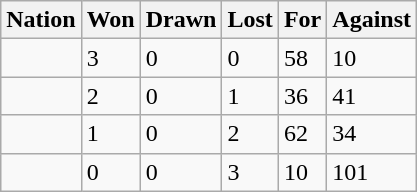<table class="wikitable">
<tr>
<th>Nation</th>
<th>Won</th>
<th>Drawn</th>
<th>Lost</th>
<th>For</th>
<th>Against</th>
</tr>
<tr>
<td></td>
<td>3</td>
<td>0</td>
<td>0</td>
<td>58</td>
<td>10</td>
</tr>
<tr>
<td></td>
<td>2</td>
<td>0</td>
<td>1</td>
<td>36</td>
<td>41</td>
</tr>
<tr>
<td></td>
<td>1</td>
<td>0</td>
<td>2</td>
<td>62</td>
<td>34</td>
</tr>
<tr>
<td></td>
<td>0</td>
<td>0</td>
<td>3</td>
<td>10</td>
<td>101</td>
</tr>
</table>
